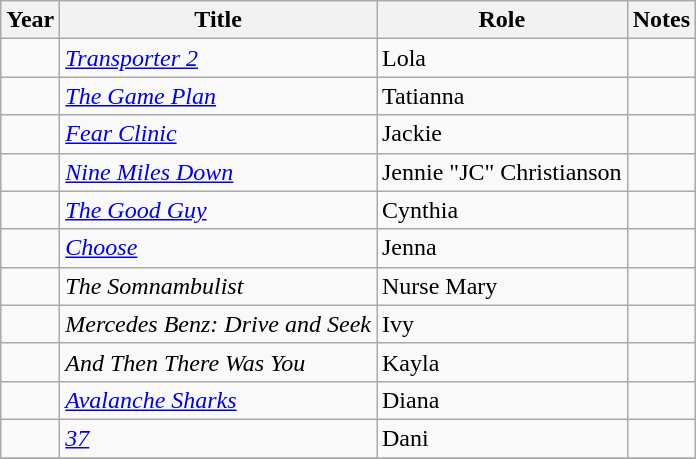<table class="wikitable sortable plainrowheaders">
<tr>
<th>Year</th>
<th>Title</th>
<th>Role</th>
<th class="unsortable">Notes</th>
</tr>
<tr>
<td></td>
<td><em><a href='#'>Transporter 2</a></em></td>
<td>Lola</td>
<td></td>
</tr>
<tr>
<td></td>
<td><em><a href='#'>The Game Plan</a></em></td>
<td>Tatianna</td>
<td></td>
</tr>
<tr>
<td></td>
<td><em><a href='#'>Fear Clinic</a></em></td>
<td>Jackie</td>
<td></td>
</tr>
<tr>
<td></td>
<td><em><a href='#'>Nine Miles Down</a></em></td>
<td>Jennie "JC" Christianson</td>
<td></td>
</tr>
<tr>
<td></td>
<td><em><a href='#'>The Good Guy</a></em></td>
<td>Cynthia</td>
<td></td>
</tr>
<tr>
<td></td>
<td><em><a href='#'>Choose</a></em></td>
<td>Jenna</td>
<td></td>
</tr>
<tr>
<td></td>
<td><em>The Somnambulist</em></td>
<td>Nurse Mary</td>
<td></td>
</tr>
<tr>
<td></td>
<td><em>Mercedes Benz: Drive and Seek</em></td>
<td>Ivy</td>
<td></td>
</tr>
<tr>
<td></td>
<td><em>And Then There Was You</em></td>
<td>Kayla</td>
<td></td>
</tr>
<tr>
<td></td>
<td><em><a href='#'>Avalanche Sharks</a></em></td>
<td>Diana</td>
<td></td>
</tr>
<tr>
<td></td>
<td><em><a href='#'>37</a></em></td>
<td>Dani</td>
<td></td>
</tr>
<tr>
</tr>
</table>
